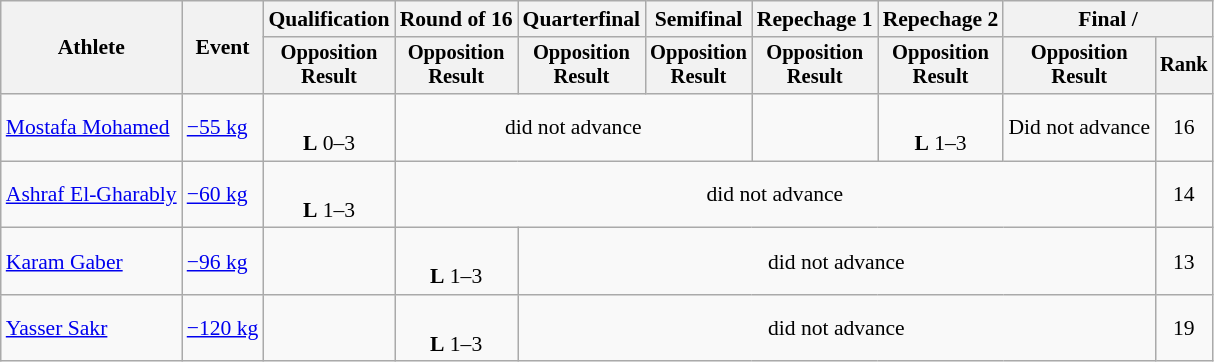<table class="wikitable" style="font-size:90%">
<tr>
<th rowspan="2">Athlete</th>
<th rowspan="2">Event</th>
<th>Qualification</th>
<th>Round of 16</th>
<th>Quarterfinal</th>
<th>Semifinal</th>
<th>Repechage 1</th>
<th>Repechage 2</th>
<th colspan=2>Final / </th>
</tr>
<tr style="font-size: 95%">
<th>Opposition<br>Result</th>
<th>Opposition<br>Result</th>
<th>Opposition<br>Result</th>
<th>Opposition<br>Result</th>
<th>Opposition<br>Result</th>
<th>Opposition<br>Result</th>
<th>Opposition<br>Result</th>
<th>Rank</th>
</tr>
<tr align=center>
<td align=left><a href='#'>Mostafa Mohamed</a></td>
<td align=left><a href='#'>−55 kg</a></td>
<td><br><strong>L</strong> 0–3 <sup></sup></td>
<td colspan=3>did not advance</td>
<td></td>
<td><br><strong>L</strong> 1–3 <sup></sup></td>
<td>Did not advance</td>
<td>16</td>
</tr>
<tr align=center>
<td align=left><a href='#'>Ashraf El-Gharably</a></td>
<td align=left><a href='#'>−60 kg</a></td>
<td><br><strong>L</strong> 1–3 <sup></sup></td>
<td colspan=6>did not advance</td>
<td>14</td>
</tr>
<tr align=center>
<td align=left><a href='#'>Karam Gaber</a></td>
<td align=left><a href='#'>−96 kg</a></td>
<td></td>
<td><br><strong>L</strong> 1–3 <sup></sup></td>
<td colspan=5>did not advance</td>
<td>13</td>
</tr>
<tr align=center>
<td align=left><a href='#'>Yasser Sakr</a></td>
<td align=left><a href='#'>−120 kg</a></td>
<td></td>
<td><br><strong>L</strong> 1–3 <sup></sup></td>
<td colspan=5>did not advance</td>
<td>19</td>
</tr>
</table>
